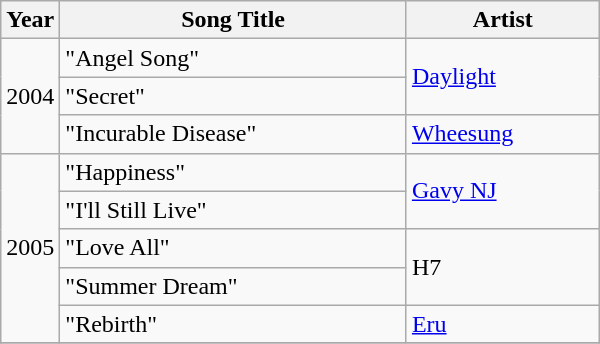<table class="wikitable" style="width:400px">
<tr>
<th width=10>Year</th>
<th>Song Title</th>
<th>Artist</th>
</tr>
<tr>
<td rowspan=3>2004</td>
<td>"Angel Song"</td>
<td rowspan=2><a href='#'>Daylight</a></td>
</tr>
<tr>
<td>"Secret" </td>
</tr>
<tr>
<td>"Incurable Disease" </td>
<td><a href='#'>Wheesung</a></td>
</tr>
<tr>
<td rowspan=5>2005</td>
<td>"Happiness"</td>
<td rowspan=2><a href='#'>Gavy NJ</a></td>
</tr>
<tr>
<td>"I'll Still Live" </td>
</tr>
<tr>
<td>"Love All"</td>
<td rowspan=2>H7</td>
</tr>
<tr>
<td>"Summer Dream"</td>
</tr>
<tr>
<td>"Rebirth" </td>
<td><a href='#'>Eru</a></td>
</tr>
<tr>
</tr>
</table>
